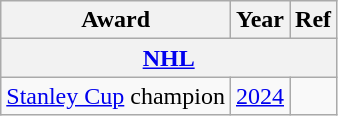<table class="wikitable">
<tr>
<th>Award</th>
<th>Year</th>
<th>Ref</th>
</tr>
<tr>
<th colspan="3"><a href='#'>NHL</a></th>
</tr>
<tr>
<td><a href='#'>Stanley Cup</a> champion</td>
<td><a href='#'>2024</a></td>
<td></td>
</tr>
</table>
